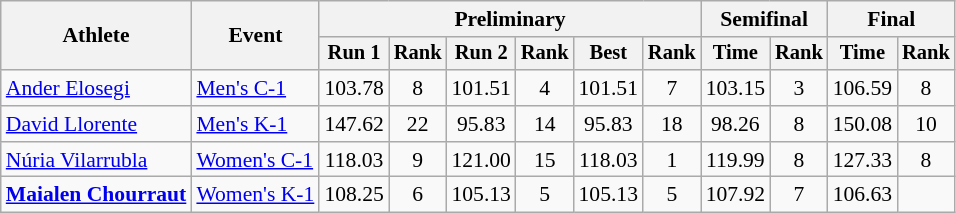<table class="wikitable" style="font-size:90%">
<tr>
<th rowspan=2>Athlete</th>
<th rowspan=2>Event</th>
<th colspan=6>Preliminary</th>
<th colspan=2>Semifinal</th>
<th colspan=2>Final</th>
</tr>
<tr style="font-size:95%">
<th>Run 1</th>
<th>Rank</th>
<th>Run 2</th>
<th>Rank</th>
<th>Best</th>
<th>Rank</th>
<th>Time</th>
<th>Rank</th>
<th>Time</th>
<th>Rank</th>
</tr>
<tr align=center>
<td align=left><a href='#'>Ander Elosegi</a></td>
<td align=left><a href='#'>Men's C-1</a></td>
<td>103.78</td>
<td>8</td>
<td>101.51</td>
<td>4</td>
<td>101.51</td>
<td>7</td>
<td>103.15</td>
<td>3</td>
<td>106.59</td>
<td>8</td>
</tr>
<tr align=center>
<td align=left><a href='#'>David Llorente</a></td>
<td align=left><a href='#'>Men's K-1</a></td>
<td>147.62</td>
<td>22</td>
<td>95.83</td>
<td>14</td>
<td>95.83</td>
<td>18</td>
<td>98.26</td>
<td>8</td>
<td>150.08</td>
<td>10</td>
</tr>
<tr align=center>
<td align=left><a href='#'>Núria Vilarrubla</a></td>
<td align=left><a href='#'>Women's C-1</a></td>
<td>118.03</td>
<td>9</td>
<td>121.00</td>
<td>15</td>
<td>118.03</td>
<td>1</td>
<td>119.99</td>
<td>8</td>
<td>127.33</td>
<td>8</td>
</tr>
<tr align=center>
<td align=left><strong><a href='#'>Maialen Chourraut</a></strong></td>
<td align=left><a href='#'>Women's K-1</a></td>
<td>108.25</td>
<td>6</td>
<td>105.13</td>
<td>5</td>
<td>105.13</td>
<td>5</td>
<td>107.92</td>
<td>7</td>
<td>106.63</td>
<td></td>
</tr>
</table>
